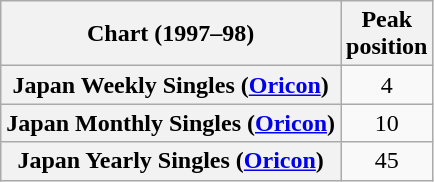<table class="wikitable sortable plainrowheaders" style="text-align:center;">
<tr>
<th scope="col">Chart (1997–98)</th>
<th scope="col">Peak<br>position</th>
</tr>
<tr>
<th scope="row">Japan Weekly Singles (<a href='#'>Oricon</a>)</th>
<td style="text-align:center;">4</td>
</tr>
<tr>
<th scope="row">Japan Monthly Singles (<a href='#'>Oricon</a>)</th>
<td style="text-align:center;">10</td>
</tr>
<tr>
<th scope="row">Japan Yearly Singles (<a href='#'>Oricon</a>)</th>
<td style="text-align:center;">45</td>
</tr>
</table>
